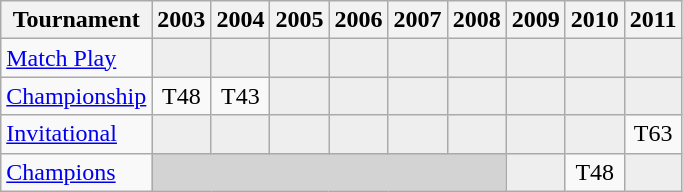<table class="wikitable" style="text-align:center;">
<tr>
<th>Tournament</th>
<th>2003</th>
<th>2004</th>
<th>2005</th>
<th>2006</th>
<th>2007</th>
<th>2008</th>
<th>2009</th>
<th>2010</th>
<th>2011</th>
</tr>
<tr>
<td align="left"><a href='#'>Match Play</a></td>
<td style="background:#eeeeee;"></td>
<td style="background:#eeeeee;"></td>
<td style="background:#eeeeee;"></td>
<td style="background:#eeeeee;"></td>
<td style="background:#eeeeee;"></td>
<td style="background:#eeeeee;"></td>
<td style="background:#eeeeee;"></td>
<td style="background:#eeeeee;"></td>
<td style="background:#eeeeee;"></td>
</tr>
<tr>
<td align="left"><a href='#'>Championship</a></td>
<td>T48</td>
<td>T43</td>
<td style="background:#eeeeee;"></td>
<td style="background:#eeeeee;"></td>
<td style="background:#eeeeee;"></td>
<td style="background:#eeeeee;"></td>
<td style="background:#eeeeee;"></td>
<td style="background:#eeeeee;"></td>
<td style="background:#eeeeee;"></td>
</tr>
<tr>
<td align="left"><a href='#'>Invitational</a></td>
<td style="background:#eeeeee;"></td>
<td style="background:#eeeeee;"></td>
<td style="background:#eeeeee;"></td>
<td style="background:#eeeeee;"></td>
<td style="background:#eeeeee;"></td>
<td style="background:#eeeeee;"></td>
<td style="background:#eeeeee;"></td>
<td style="background:#eeeeee;"></td>
<td>T63</td>
</tr>
<tr>
<td align="left"><a href='#'>Champions</a></td>
<td colspan=6 style="background:#D3D3D3;"></td>
<td style="background:#eeeeee;"></td>
<td>T48</td>
<td style="background:#eeeeee;"></td>
</tr>
</table>
